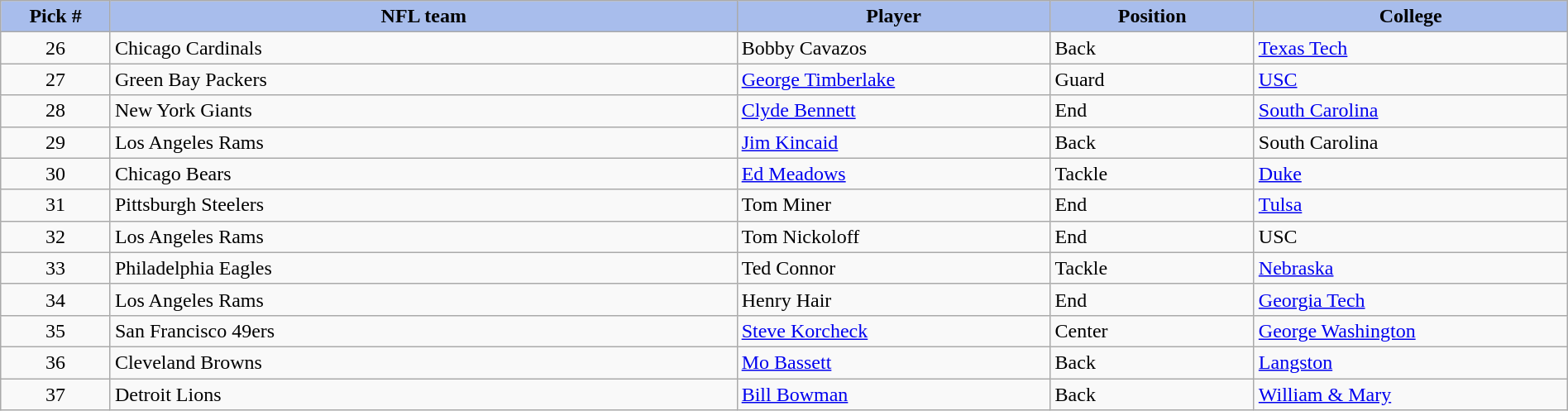<table class="wikitable sortable sortable" style="width: 100%">
<tr>
<th style="background:#a8bdec; width:7%;">Pick #</th>
<th style="width:40%; background:#a8bdec;">NFL team</th>
<th style="width:20%; background:#a8bdec;">Player</th>
<th style="width:13%; background:#a8bdec;">Position</th>
<th style="background:#A8BDEC;">College</th>
</tr>
<tr>
<td align=center>26</td>
<td>Chicago Cardinals</td>
<td>Bobby Cavazos</td>
<td>Back</td>
<td><a href='#'>Texas Tech</a></td>
</tr>
<tr>
<td align=center>27</td>
<td>Green Bay Packers</td>
<td><a href='#'>George Timberlake</a></td>
<td>Guard</td>
<td><a href='#'>USC</a></td>
</tr>
<tr>
<td align=center>28</td>
<td>New York Giants</td>
<td><a href='#'>Clyde Bennett</a></td>
<td>End</td>
<td><a href='#'>South Carolina</a></td>
</tr>
<tr>
<td align=center>29</td>
<td>Los Angeles Rams</td>
<td><a href='#'>Jim Kincaid</a></td>
<td>Back</td>
<td>South Carolina</td>
</tr>
<tr>
<td align=center>30</td>
<td>Chicago Bears</td>
<td><a href='#'>Ed Meadows</a></td>
<td>Tackle</td>
<td><a href='#'>Duke</a></td>
</tr>
<tr>
<td align=center>31</td>
<td>Pittsburgh Steelers</td>
<td>Tom Miner</td>
<td>End</td>
<td><a href='#'>Tulsa</a></td>
</tr>
<tr>
<td align=center>32</td>
<td>Los Angeles Rams</td>
<td>Tom Nickoloff</td>
<td>End</td>
<td>USC</td>
</tr>
<tr>
<td align=center>33</td>
<td>Philadelphia Eagles</td>
<td>Ted Connor</td>
<td>Tackle</td>
<td><a href='#'>Nebraska</a></td>
</tr>
<tr>
<td align=center>34</td>
<td>Los Angeles Rams</td>
<td>Henry Hair</td>
<td>End</td>
<td><a href='#'>Georgia Tech</a></td>
</tr>
<tr>
<td align=center>35</td>
<td>San Francisco 49ers</td>
<td><a href='#'>Steve Korcheck</a></td>
<td>Center</td>
<td><a href='#'>George Washington</a></td>
</tr>
<tr>
<td align=center>36</td>
<td>Cleveland Browns</td>
<td><a href='#'>Mo Bassett</a></td>
<td>Back</td>
<td><a href='#'>Langston</a></td>
</tr>
<tr>
<td align=center>37</td>
<td>Detroit Lions</td>
<td><a href='#'>Bill Bowman</a></td>
<td>Back</td>
<td><a href='#'>William & Mary</a></td>
</tr>
</table>
